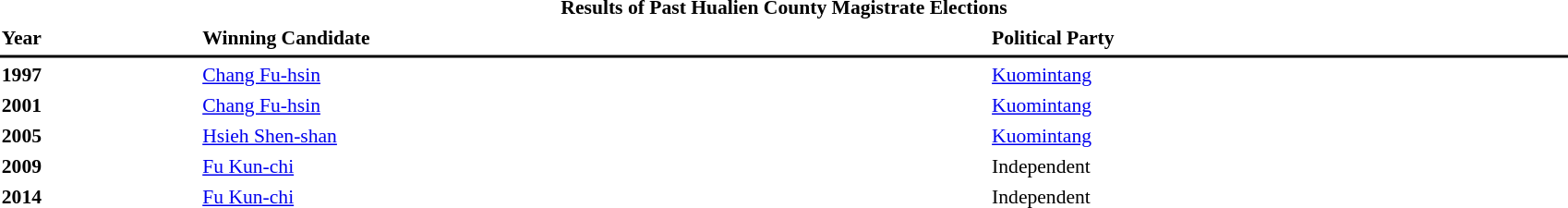<table id="toc" style="margin:1em auto; width: 90%; font-size: 90%;" cellspacing="3">
<tr>
<td colspan="3" align="center"><strong>Results of Past Hualien County Magistrate Elections</strong></td>
</tr>
<tr>
<td><strong>Year</strong></td>
<td><strong> Winning Candidate</strong></td>
<td><strong>Political Party</strong></td>
</tr>
<tr>
<th bgcolor="#000000" colspan="5"></th>
</tr>
<tr>
<td><strong>1997</strong></td>
<td><a href='#'>Chang Fu-hsin</a></td>
<td> <a href='#'>Kuomintang</a></td>
</tr>
<tr>
<td><strong>2001</strong></td>
<td><a href='#'>Chang Fu-hsin</a></td>
<td> <a href='#'>Kuomintang</a></td>
</tr>
<tr>
<td><strong>2005</strong></td>
<td><a href='#'>Hsieh Shen-shan</a></td>
<td> <a href='#'>Kuomintang</a></td>
</tr>
<tr>
<td><strong>2009</strong></td>
<td><a href='#'>Fu Kun-chi</a></td>
<td> Independent</td>
</tr>
<tr>
<td><strong>2014</strong></td>
<td><a href='#'>Fu Kun-chi</a></td>
<td> Independent</td>
</tr>
</table>
